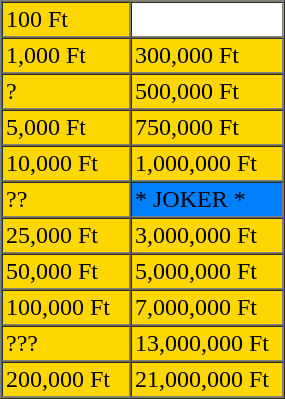<table border="1" cellpadding="2" cellspacing="0" width="190px" bgcolor=gold>
<tr>
<td width=80px>100 Ft</td>
<td style="border=0px" bgcolor=white></td>
</tr>
<tr>
<td>1,000 Ft</td>
<td>300,000 Ft</td>
</tr>
<tr>
<td>?</td>
<td>500,000 Ft</td>
</tr>
<tr>
<td>5,000 Ft</td>
<td>750,000 Ft</td>
</tr>
<tr>
<td>10,000 Ft</td>
<td>1,000,000 Ft</td>
</tr>
<tr>
<td>??</td>
<td bgcolor=#0080FF>* JOKER *</td>
</tr>
<tr>
<td>25,000 Ft</td>
<td>3,000,000 Ft</td>
</tr>
<tr>
<td>50,000 Ft</td>
<td>5,000,000 Ft</td>
</tr>
<tr>
<td>100,000 Ft</td>
<td>7,000,000 Ft</td>
</tr>
<tr>
<td>???</td>
<td>13,000,000 Ft</td>
</tr>
<tr>
<td>200,000 Ft</td>
<td>21,000,000 Ft</td>
</tr>
</table>
